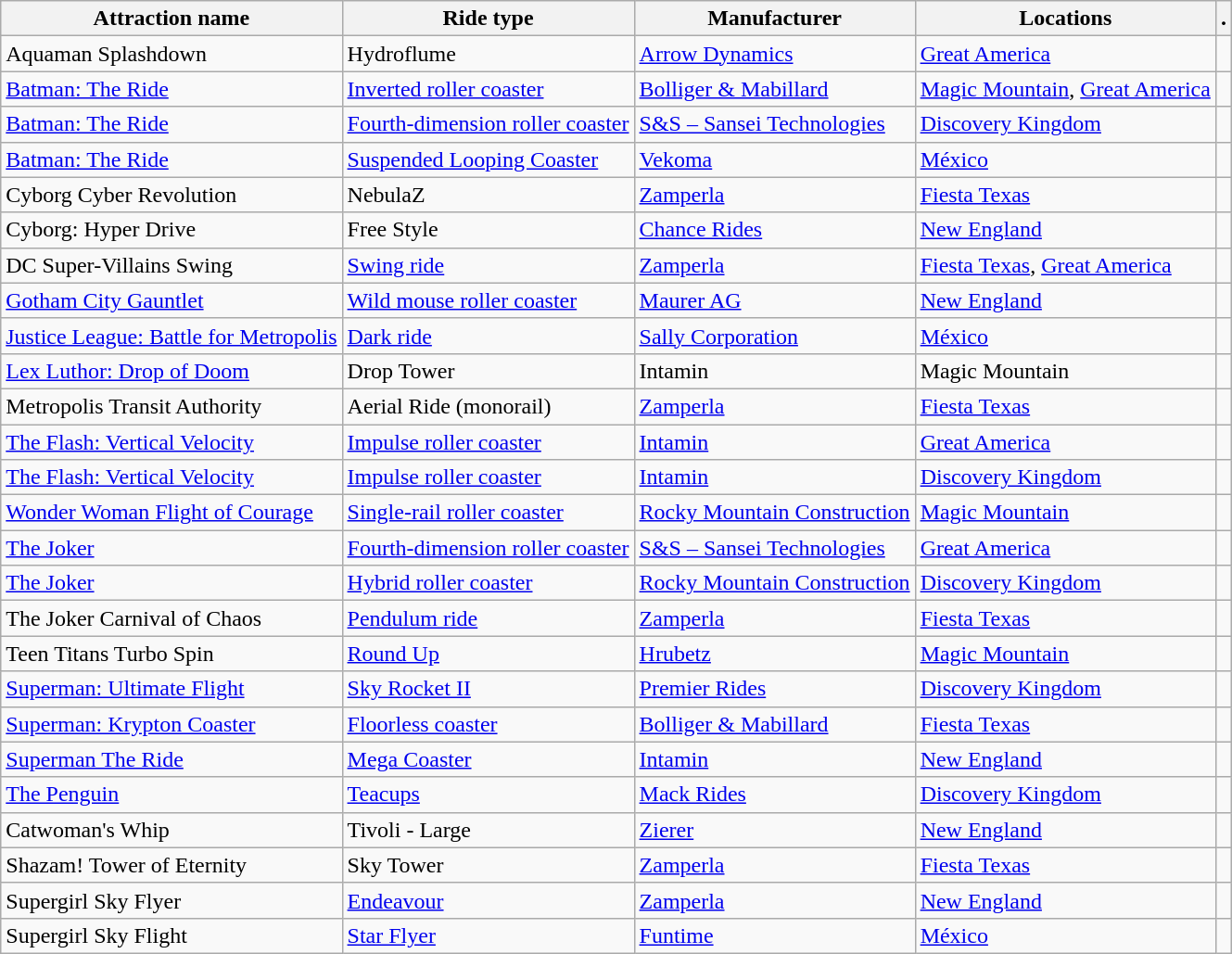<table class="wikitable sortable">
<tr>
<th>Attraction name</th>
<th>Ride type</th>
<th>Manufacturer</th>
<th>Locations</th>
<th>.</th>
</tr>
<tr>
<td>Aquaman Splashdown</td>
<td>Hydroflume</td>
<td><a href='#'>Arrow Dynamics</a></td>
<td><a href='#'>Great America</a></td>
<td></td>
</tr>
<tr>
<td><a href='#'>Batman: The Ride</a></td>
<td><a href='#'>Inverted roller coaster</a></td>
<td><a href='#'>Bolliger & Mabillard</a></td>
<td><a href='#'>Magic Mountain</a>, <a href='#'>Great America</a></td>
<td></td>
</tr>
<tr>
<td><a href='#'>Batman: The Ride</a></td>
<td><a href='#'>Fourth-dimension roller coaster</a></td>
<td><a href='#'>S&S – Sansei Technologies</a></td>
<td><a href='#'>Discovery Kingdom</a></td>
<td></td>
</tr>
<tr>
<td><a href='#'>Batman: The Ride</a></td>
<td><a href='#'>Suspended Looping Coaster</a></td>
<td><a href='#'>Vekoma</a></td>
<td><a href='#'>México</a></td>
<td></td>
</tr>
<tr>
<td>Cyborg Cyber Revolution</td>
<td>NebulaZ</td>
<td><a href='#'>Zamperla</a></td>
<td><a href='#'>Fiesta Texas</a></td>
<td></td>
</tr>
<tr>
<td>Cyborg: Hyper Drive</td>
<td>Free Style</td>
<td><a href='#'>Chance Rides</a></td>
<td><a href='#'>New England</a></td>
<td></td>
</tr>
<tr>
<td>DC Super-Villains Swing</td>
<td><a href='#'>Swing ride</a></td>
<td><a href='#'>Zamperla</a></td>
<td><a href='#'>Fiesta Texas</a>, <a href='#'>Great America</a></td>
<td></td>
</tr>
<tr>
<td><a href='#'>Gotham City Gauntlet</a></td>
<td><a href='#'>Wild mouse roller coaster</a></td>
<td><a href='#'>Maurer AG</a></td>
<td><a href='#'>New England</a></td>
<td></td>
</tr>
<tr>
<td><a href='#'>Justice League: Battle for Metropolis</a></td>
<td><a href='#'>Dark ride</a></td>
<td><a href='#'>Sally Corporation</a></td>
<td><a href='#'>México</a></td>
<td></td>
</tr>
<tr>
<td><a href='#'>Lex Luthor: Drop of Doom</a></td>
<td>Drop Tower</td>
<td>Intamin</td>
<td>Magic Mountain</td>
<td></td>
</tr>
<tr>
<td>Metropolis Transit Authority</td>
<td>Aerial Ride (monorail)</td>
<td><a href='#'>Zamperla</a></td>
<td><a href='#'>Fiesta Texas</a></td>
<td></td>
</tr>
<tr>
<td><a href='#'>The Flash: Vertical Velocity</a></td>
<td><a href='#'>Impulse roller coaster</a></td>
<td><a href='#'>Intamin</a></td>
<td><a href='#'>Great America</a></td>
<td></td>
</tr>
<tr>
<td><a href='#'>The Flash: Vertical Velocity</a></td>
<td><a href='#'>Impulse roller coaster</a></td>
<td><a href='#'>Intamin</a></td>
<td><a href='#'>Discovery Kingdom</a></td>
<td></td>
</tr>
<tr>
<td><a href='#'>Wonder Woman Flight of Courage</a></td>
<td><a href='#'>Single-rail roller coaster</a></td>
<td><a href='#'>Rocky Mountain Construction</a></td>
<td><a href='#'>Magic Mountain</a></td>
<td></td>
</tr>
<tr>
<td><a href='#'>The Joker</a></td>
<td><a href='#'>Fourth-dimension roller coaster</a></td>
<td><a href='#'>S&S – Sansei Technologies</a></td>
<td><a href='#'>Great America</a></td>
<td></td>
</tr>
<tr>
<td><a href='#'>The Joker</a></td>
<td><a href='#'>Hybrid roller coaster</a></td>
<td><a href='#'>Rocky Mountain Construction</a></td>
<td><a href='#'>Discovery Kingdom</a></td>
<td></td>
</tr>
<tr>
<td>The Joker Carnival of Chaos</td>
<td><a href='#'>Pendulum ride</a></td>
<td><a href='#'>Zamperla</a></td>
<td><a href='#'>Fiesta Texas</a></td>
<td></td>
</tr>
<tr>
<td>Teen Titans Turbo Spin</td>
<td><a href='#'>Round Up</a></td>
<td><a href='#'>Hrubetz</a></td>
<td><a href='#'>Magic Mountain</a></td>
<td></td>
</tr>
<tr>
<td><a href='#'>Superman: Ultimate Flight</a></td>
<td><a href='#'>Sky Rocket II</a></td>
<td><a href='#'>Premier Rides</a></td>
<td><a href='#'>Discovery Kingdom</a></td>
<td></td>
</tr>
<tr>
<td><a href='#'>Superman: Krypton Coaster</a></td>
<td><a href='#'>Floorless coaster</a></td>
<td><a href='#'>Bolliger & Mabillard</a></td>
<td><a href='#'>Fiesta Texas</a></td>
<td></td>
</tr>
<tr>
<td><a href='#'>Superman The Ride</a></td>
<td><a href='#'>Mega Coaster</a></td>
<td><a href='#'>Intamin</a></td>
<td><a href='#'>New England</a></td>
<td></td>
</tr>
<tr>
<td><a href='#'>The Penguin</a></td>
<td><a href='#'>Teacups</a></td>
<td><a href='#'>Mack Rides</a></td>
<td><a href='#'>Discovery Kingdom</a></td>
<td></td>
</tr>
<tr>
<td>Catwoman's Whip</td>
<td>Tivoli - Large</td>
<td><a href='#'>Zierer</a></td>
<td><a href='#'>New England</a></td>
<td></td>
</tr>
<tr>
<td>Shazam! Tower of Eternity</td>
<td>Sky Tower</td>
<td><a href='#'>Zamperla</a></td>
<td><a href='#'>Fiesta Texas</a></td>
<td></td>
</tr>
<tr>
<td>Supergirl Sky Flyer</td>
<td><a href='#'>Endeavour</a></td>
<td><a href='#'>Zamperla</a></td>
<td><a href='#'>New England</a></td>
<td></td>
</tr>
<tr>
<td>Supergirl Sky Flight</td>
<td><a href='#'>Star Flyer</a></td>
<td><a href='#'>Funtime</a></td>
<td><a href='#'>México</a></td>
<td></td>
</tr>
</table>
